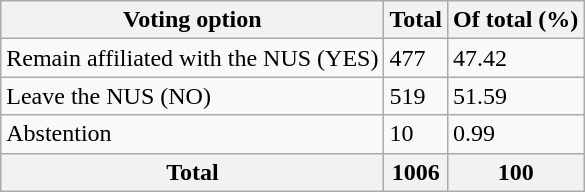<table class="wikitable">
<tr>
<th>Voting option</th>
<th>Total</th>
<th>Of total (%)</th>
</tr>
<tr>
<td>Remain affiliated with the NUS (YES)</td>
<td>477</td>
<td>47.42</td>
</tr>
<tr>
<td>Leave the NUS (NO)</td>
<td>519</td>
<td>51.59</td>
</tr>
<tr>
<td>Abstention</td>
<td>10</td>
<td>0.99</td>
</tr>
<tr>
<th>Total</th>
<th>1006</th>
<th>100</th>
</tr>
</table>
